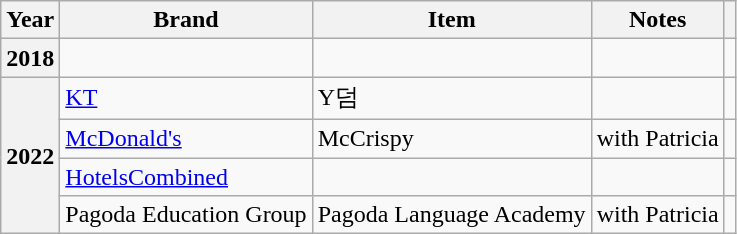<table class="wikitable plainrowheaders">
<tr>
<th scope="col">Year</th>
<th scope="col">Brand</th>
<th scope="col">Item</th>
<th scope="col">Notes</th>
<th scope="col"></th>
</tr>
<tr>
<th scope="row">2018</th>
<td></td>
<td></td>
<td></td>
<td></td>
</tr>
<tr>
<th scope="row" rowspan="4">2022</th>
<td><a href='#'>KT</a></td>
<td>Y덤</td>
<td></td>
<td></td>
</tr>
<tr>
<td><a href='#'>McDonald's</a></td>
<td>McCrispy</td>
<td>with Patricia</td>
</tr>
<tr>
<td><a href='#'>HotelsCombined</a></td>
<td></td>
<td></td>
<td></td>
</tr>
<tr>
<td>Pagoda Education Group</td>
<td>Pagoda Language Academy</td>
<td>with Patricia</td>
<td></td>
</tr>
</table>
